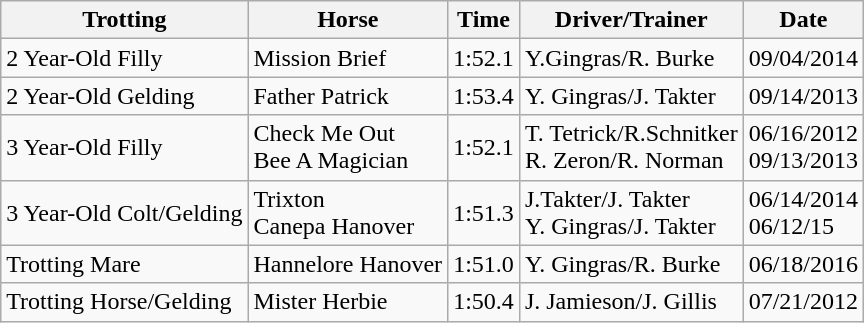<table class="wikitable">
<tr>
<th>Trotting</th>
<th>Horse</th>
<th>Time</th>
<th>Driver/Trainer</th>
<th>Date</th>
</tr>
<tr>
<td>2 Year-Old Filly</td>
<td>Mission Brief</td>
<td>1:52.1</td>
<td>Y.Gingras/R. Burke</td>
<td>09/04/2014</td>
</tr>
<tr>
<td>2 Year-Old Gelding</td>
<td>Father Patrick</td>
<td>1:53.4</td>
<td>Y. Gingras/J. Takter</td>
<td>09/14/2013</td>
</tr>
<tr>
<td>3 Year-Old Filly</td>
<td>Check Me Out<br>Bee A Magician</td>
<td>1:52.1</td>
<td>T. Tetrick/R.Schnitker<br>R. Zeron/R. Norman</td>
<td>06/16/2012<br>09/13/2013</td>
</tr>
<tr>
<td>3 Year-Old Colt/Gelding</td>
<td>Trixton<br>Canepa Hanover</td>
<td>1:51.3</td>
<td>J.Takter/J. Takter<br>Y. Gingras/J. Takter</td>
<td>06/14/2014<br>06/12/15</td>
</tr>
<tr>
<td>Trotting Mare</td>
<td>Hannelore Hanover</td>
<td>1:51.0</td>
<td>Y. Gingras/R. Burke</td>
<td>06/18/2016</td>
</tr>
<tr>
<td>Trotting Horse/Gelding</td>
<td>Mister Herbie</td>
<td>1:50.4</td>
<td>J. Jamieson/J. Gillis</td>
<td>07/21/2012</td>
</tr>
</table>
